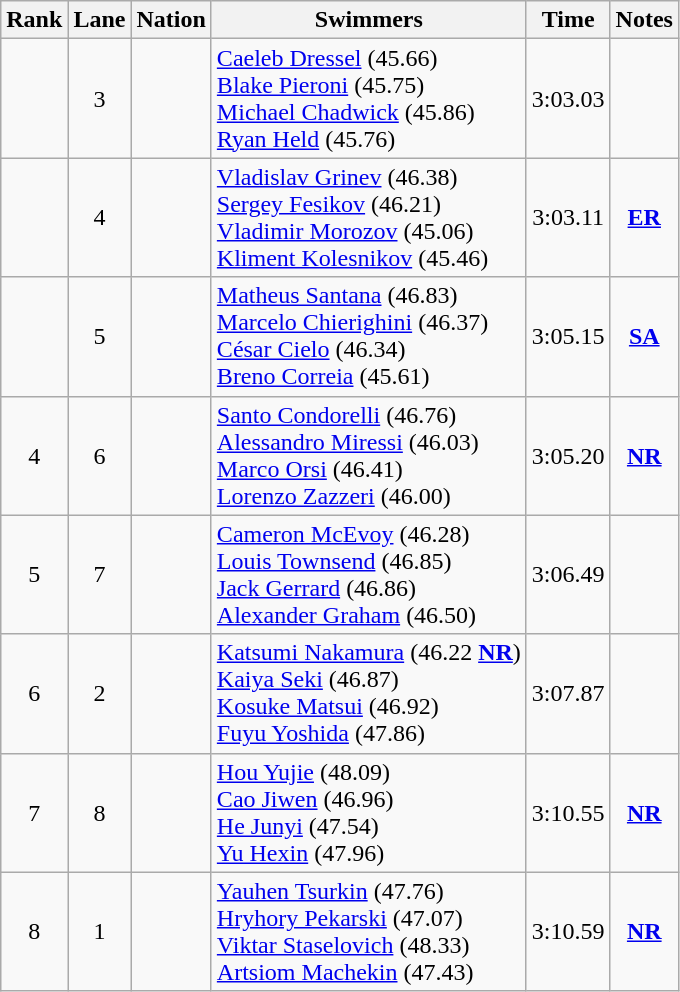<table class="wikitable sortable" style="text-align:center">
<tr>
<th>Rank</th>
<th>Lane</th>
<th>Nation</th>
<th>Swimmers</th>
<th>Time</th>
<th>Notes</th>
</tr>
<tr>
<td></td>
<td>3</td>
<td align=left></td>
<td align=left><a href='#'>Caeleb Dressel</a> (45.66)<br><a href='#'>Blake Pieroni</a> (45.75)<br><a href='#'>Michael Chadwick</a> (45.86)<br><a href='#'>Ryan Held</a> (45.76)</td>
<td>3:03.03</td>
<td></td>
</tr>
<tr>
<td></td>
<td>4</td>
<td align=left></td>
<td align=left><a href='#'>Vladislav Grinev</a> (46.38)<br><a href='#'>Sergey Fesikov</a> (46.21)<br><a href='#'>Vladimir Morozov</a> (45.06)<br><a href='#'>Kliment Kolesnikov</a> (45.46)</td>
<td>3:03.11</td>
<td><strong><a href='#'>ER</a></strong></td>
</tr>
<tr>
<td></td>
<td>5</td>
<td align=left></td>
<td align=left><a href='#'>Matheus Santana</a> (46.83)<br><a href='#'>Marcelo Chierighini</a> (46.37)<br><a href='#'>César Cielo</a> (46.34)<br><a href='#'>Breno Correia</a> (45.61)</td>
<td>3:05.15</td>
<td><strong><a href='#'>SA</a></strong></td>
</tr>
<tr>
<td>4</td>
<td>6</td>
<td align=left></td>
<td align=left><a href='#'>Santo Condorelli</a> (46.76)<br><a href='#'>Alessandro Miressi</a> (46.03)<br><a href='#'>Marco Orsi</a> (46.41)<br><a href='#'>Lorenzo Zazzeri</a> (46.00)</td>
<td>3:05.20</td>
<td><strong><a href='#'>NR</a></strong></td>
</tr>
<tr>
<td>5</td>
<td>7</td>
<td align=left></td>
<td align=left><a href='#'>Cameron McEvoy</a> (46.28)<br><a href='#'>Louis Townsend</a> (46.85)<br><a href='#'>Jack Gerrard</a> (46.86)<br><a href='#'>Alexander Graham</a> (46.50)</td>
<td>3:06.49</td>
<td></td>
</tr>
<tr>
<td>6</td>
<td>2</td>
<td align=left></td>
<td align=left><a href='#'>Katsumi Nakamura</a> (46.22 <strong><a href='#'>NR</a></strong>)<br><a href='#'>Kaiya Seki</a> (46.87)<br><a href='#'>Kosuke Matsui</a> (46.92)<br><a href='#'>Fuyu Yoshida</a> (47.86)</td>
<td>3:07.87</td>
<td></td>
</tr>
<tr>
<td>7</td>
<td>8</td>
<td align=left></td>
<td align=left><a href='#'>Hou Yujie</a> (48.09)<br><a href='#'>Cao Jiwen</a> (46.96)<br><a href='#'>He Junyi</a> (47.54)<br><a href='#'>Yu Hexin</a> (47.96)</td>
<td>3:10.55</td>
<td><strong><a href='#'>NR</a></strong></td>
</tr>
<tr>
<td>8</td>
<td>1</td>
<td align=left></td>
<td align=left><a href='#'>Yauhen Tsurkin</a> (47.76)<br><a href='#'>Hryhory Pekarski</a> (47.07)<br><a href='#'>Viktar Staselovich</a> (48.33)<br><a href='#'>Artsiom Machekin</a> (47.43)</td>
<td>3:10.59</td>
<td><strong><a href='#'>NR</a></strong></td>
</tr>
</table>
